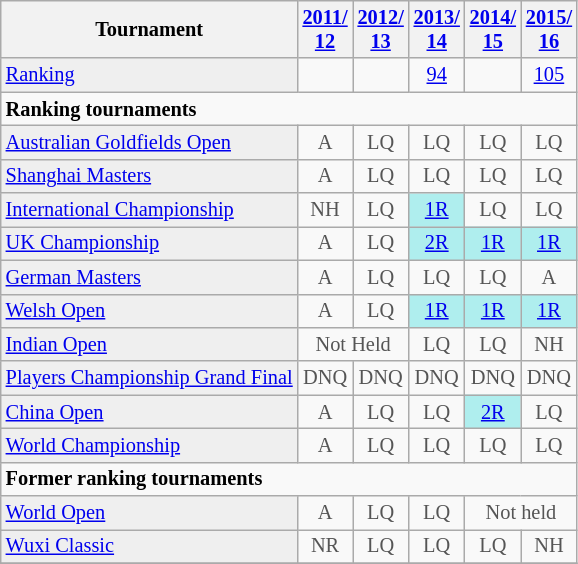<table class="wikitable" style="font-size:85%;">
<tr>
<th>Tournament</th>
<th><a href='#'>2011/<br>12</a></th>
<th><a href='#'>2012/<br>13</a></th>
<th><a href='#'>2013/<br>14</a></th>
<th><a href='#'>2014/<br>15</a></th>
<th><a href='#'>2015/<br>16</a></th>
</tr>
<tr>
<td style="background:#EFEFEF;"><a href='#'>Ranking</a></td>
<td align="center"></td>
<td align="center"></td>
<td align="center"><a href='#'>94</a></td>
<td align="center"></td>
<td align="center"><a href='#'>105</a></td>
</tr>
<tr>
<td colspan="10"><strong>Ranking tournaments</strong></td>
</tr>
<tr>
<td style="background:#EFEFEF;"><a href='#'>Australian Goldfields Open</a></td>
<td align="center" style="color:#555555;">A</td>
<td align="center" style="color:#555555;">LQ</td>
<td align="center" style="color:#555555;">LQ</td>
<td align="center" style="color:#555555;">LQ</td>
<td align="center" style="color:#555555;">LQ</td>
</tr>
<tr>
<td style="background:#EFEFEF;"><a href='#'>Shanghai Masters</a></td>
<td align="center" style="color:#555555;">A</td>
<td align="center" style="color:#555555;">LQ</td>
<td align="center" style="color:#555555;">LQ</td>
<td align="center" style="color:#555555;">LQ</td>
<td align="center" style="color:#555555;">LQ</td>
</tr>
<tr>
<td style="background:#EFEFEF;"><a href='#'>International Championship</a></td>
<td align="center" style="color:#555555;">NH</td>
<td align="center" style="color:#555555;">LQ</td>
<td align="center" style="background:#afeeee;"><a href='#'>1R</a></td>
<td align="center" style="color:#555555;">LQ</td>
<td align="center" style="color:#555555;">LQ</td>
</tr>
<tr>
<td style="background:#EFEFEF;"><a href='#'>UK Championship</a></td>
<td align="center" style="color:#555555;">A</td>
<td align="center" style="color:#555555;">LQ</td>
<td align="center" style="background:#afeeee;"><a href='#'>2R</a></td>
<td align="center" style="background:#afeeee;"><a href='#'>1R</a></td>
<td align="center" style="background:#afeeee;"><a href='#'>1R</a></td>
</tr>
<tr>
<td style="background:#EFEFEF;"><a href='#'>German Masters</a></td>
<td align="center" style="color:#555555;">A</td>
<td align="center" style="color:#555555;">LQ</td>
<td align="center" style="color:#555555;">LQ</td>
<td align="center" style="color:#555555;">LQ</td>
<td align="center" style="color:#555555;">A</td>
</tr>
<tr>
<td style="background:#EFEFEF;"><a href='#'>Welsh Open</a></td>
<td align="center" style="color:#555555;">A</td>
<td align="center" style="color:#555555;">LQ</td>
<td align="center" style="background:#afeeee;"><a href='#'>1R</a></td>
<td align="center" style="background:#afeeee;"><a href='#'>1R</a></td>
<td align="center" style="background:#afeeee;"><a href='#'>1R</a></td>
</tr>
<tr>
<td style="background:#EFEFEF;"><a href='#'>Indian Open</a></td>
<td colspan="2" align="center" style="color:#555555;">Not Held</td>
<td align="center" style="color:#555555;">LQ</td>
<td align="center" style="color:#555555;">LQ</td>
<td align="center" style="color:#555555;">NH</td>
</tr>
<tr>
<td style="background:#EFEFEF;"><a href='#'>Players Championship Grand Final</a></td>
<td align="center" style="color:#555555;">DNQ</td>
<td align="center" style="color:#555555;">DNQ</td>
<td align="center" style="color:#555555;">DNQ</td>
<td align="center" style="color:#555555;">DNQ</td>
<td align="center" style="color:#555555;">DNQ</td>
</tr>
<tr>
<td style="background:#EFEFEF;"><a href='#'>China Open</a></td>
<td align="center" style="color:#555555;">A</td>
<td align="center" style="color:#555555;">LQ</td>
<td align="center" style="color:#555555;">LQ</td>
<td align="center" style="background:#afeeee;"><a href='#'>2R</a></td>
<td align="center" style="color:#555555;">LQ</td>
</tr>
<tr>
<td style="background:#EFEFEF;"><a href='#'>World Championship</a></td>
<td align="center" style="color:#555555;">A</td>
<td align="center" style="color:#555555;">LQ</td>
<td align="center" style="color:#555555;">LQ</td>
<td align="center" style="color:#555555;">LQ</td>
<td align="center" style="color:#555555;">LQ<br></td>
</tr>
<tr>
<td colspan="10"><strong>Former ranking tournaments</strong></td>
</tr>
<tr>
<td style="background:#EFEFEF;"><a href='#'>World Open</a></td>
<td align="center" style="color:#555555;">A</td>
<td align="center" style="color:#555555;">LQ</td>
<td align="center" style="color:#555555;">LQ</td>
<td colspan="2" align="center" style="color:#555555;">Not held</td>
</tr>
<tr>
<td style="background:#EFEFEF;"><a href='#'>Wuxi Classic</a></td>
<td align="center" style="color:#555555;">NR</td>
<td align="center" style="color:#555555;">LQ</td>
<td align="center" style="color:#555555;">LQ</td>
<td align="center" style="color:#555555;">LQ</td>
<td align="center" style="color:#555555;">NH</td>
</tr>
<tr>
</tr>
</table>
